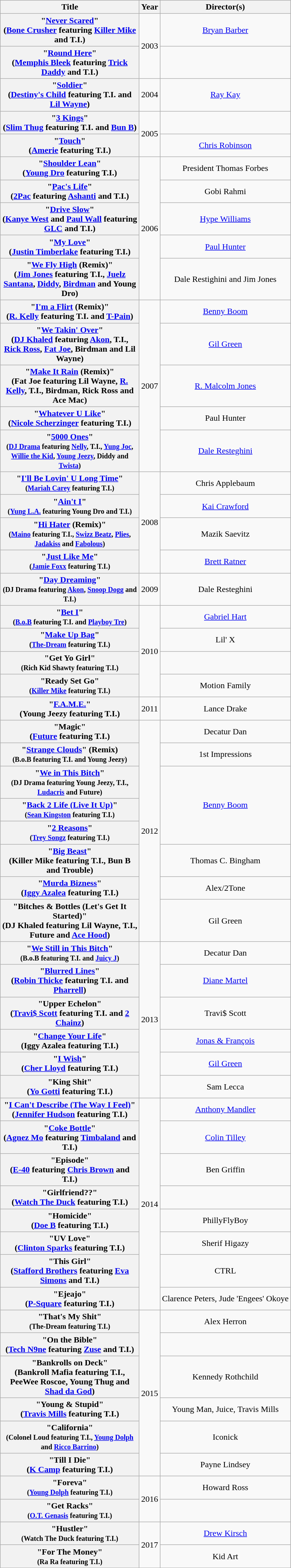<table class="wikitable plainrowheaders" style="text-align:center;">
<tr>
<th scope="col" style="width:16em;">Title</th>
<th scope="col">Year</th>
<th scope="col">Director(s)</th>
</tr>
<tr>
<th scope="row">"<a href='#'>Never Scared</a>"<br><span>(<a href='#'>Bone Crusher</a> featuring <a href='#'>Killer Mike</a> and T.I.)</span></th>
<td rowspan="2">2003</td>
<td><a href='#'>Bryan Barber</a></td>
</tr>
<tr>
<th scope="row">"<a href='#'>Round Here</a>"<br><span>(<a href='#'>Memphis Bleek</a> featuring <a href='#'>Trick Daddy</a> and T.I.)</span></th>
<td></td>
</tr>
<tr>
<th scope="row">"<a href='#'>Soldier</a>"<br><span>(<a href='#'>Destiny's Child</a> featuring T.I. and <a href='#'>Lil Wayne</a>)</span></th>
<td rowspan="1">2004</td>
<td><a href='#'>Ray Kay</a></td>
</tr>
<tr>
<th scope="row">"<a href='#'>3 Kings</a>"<br><span>(<a href='#'>Slim Thug</a> featuring T.I. and <a href='#'>Bun B</a>)</span></th>
<td rowspan="2">2005</td>
<td></td>
</tr>
<tr>
<th scope="row">"<a href='#'>Touch</a>"<br><span>(<a href='#'>Amerie</a> featuring T.I.)</span></th>
<td><a href='#'>Chris Robinson</a></td>
</tr>
<tr>
<th scope="row">"<a href='#'>Shoulder Lean</a>"<br><span>(<a href='#'>Young Dro</a> featuring T.I.)</span></th>
<td rowspan="5">2006</td>
<td>President Thomas Forbes</td>
</tr>
<tr>
<th scope="row">"<a href='#'>Pac's Life</a>"<br><span>(<a href='#'>2Pac</a> featuring <a href='#'>Ashanti</a> and T.I.)</span></th>
<td>Gobi Rahmi</td>
</tr>
<tr>
<th scope="row">"<a href='#'>Drive Slow</a>"<br><span>(<a href='#'>Kanye West</a> and <a href='#'>Paul Wall</a> featuring <a href='#'>GLC</a> and T.I.)</span></th>
<td><a href='#'>Hype Williams</a></td>
</tr>
<tr>
<th scope="row">"<a href='#'>My Love</a>"<br><span>(<a href='#'>Justin Timberlake</a> featuring T.I.)</span></th>
<td><a href='#'>Paul Hunter</a></td>
</tr>
<tr>
<th scope="row">"<a href='#'>We Fly High</a> (Remix)"<br><span>(<a href='#'>Jim Jones</a> featuring T.I., <a href='#'>Juelz Santana</a>, <a href='#'>Diddy</a>, <a href='#'>Birdman</a> and Young Dro)</span></th>
<td>Dale Restighini and Jim Jones</td>
</tr>
<tr>
<th scope="row">"<a href='#'>I'm a Flirt</a> (Remix)"<br><span>(<a href='#'>R. Kelly</a> featuring T.I. and <a href='#'>T-Pain</a>)</span></th>
<td rowspan="5">2007</td>
<td rowspan="1"><a href='#'>Benny Boom</a></td>
</tr>
<tr>
<th scope="row">"<a href='#'>We Takin' Over</a>"<br><span>(<a href='#'>DJ Khaled</a> featuring <a href='#'>Akon</a>, T.I., <a href='#'>Rick Ross</a>, <a href='#'>Fat Joe</a>, Birdman and Lil Wayne)</span></th>
<td rowspan="1"><a href='#'>Gil Green</a></td>
</tr>
<tr>
<th scope="row">"<a href='#'>Make It Rain</a> (Remix)"<br><span>(Fat Joe featuring Lil Wayne, <a href='#'>R. Kelly</a>, T.I., Birdman, Rick Ross and Ace Mac)</span></th>
<td rowspan="1"><a href='#'>R. Malcolm Jones</a></td>
</tr>
<tr>
<th scope="row">"<a href='#'>Whatever U Like</a>"<br><span>(<a href='#'>Nicole Scherzinger</a> featuring T.I.)</span></th>
<td>Paul Hunter</td>
</tr>
<tr>
<th scope="row">"<a href='#'>5000 Ones</a>"<br><small>(<a href='#'>DJ Drama</a> featuring <a href='#'>Nelly</a>, T.I., <a href='#'>Yung Joc</a>, <a href='#'>Willie the Kid</a>, <a href='#'>Young Jeezy</a>, Diddy and <a href='#'>Twista</a>)</small></th>
<td><a href='#'>Dale Resteghini</a></td>
</tr>
<tr>
<th scope="row">"<a href='#'>I'll Be Lovin' U Long Time</a>"<br><small>(<a href='#'>Mariah Carey</a> featuring T.I.)</small></th>
<td rowspan="4">2008</td>
<td>Chris Applebaum</td>
</tr>
<tr>
<th scope="row">"<a href='#'>Ain't I</a>"<br><small>(<a href='#'>Yung L.A.</a> featuring Young Dro and T.I.)</small></th>
<td><a href='#'>Kai Crawford</a></td>
</tr>
<tr>
<th scope="row">"<a href='#'>Hi Hater</a> (Remix)"<br><small>(<a href='#'>Maino</a> featuring T.I., <a href='#'>Swizz Beatz</a>, <a href='#'>Plies</a>, <a href='#'>Jadakiss</a> and <a href='#'>Fabolous</a>)</small></th>
<td>Mazik Saevitz</td>
</tr>
<tr>
<th scope="row">"<a href='#'>Just Like Me</a>"<br><small>(<a href='#'>Jamie Foxx</a> featuring T.I.)</small></th>
<td><a href='#'>Brett Ratner</a></td>
</tr>
<tr>
<th scope="row">"<a href='#'>Day Dreaming</a>"<br><small>(DJ Drama featuring <a href='#'>Akon</a>, <a href='#'>Snoop Dogg</a> and T.I.)</small></th>
<td>2009</td>
<td>Dale Resteghini</td>
</tr>
<tr>
<th scope="row">"<a href='#'>Bet I</a>"<br><small>(<a href='#'>B.o.B</a> featuring T.I. and <a href='#'>Playboy Tre</a>)</small></th>
<td rowspan="4">2010</td>
<td><a href='#'>Gabriel Hart</a></td>
</tr>
<tr>
<th scope="row">"<a href='#'>Make Up Bag</a>"<br><small>(<a href='#'>The-Dream</a> featuring T.I.)</small></th>
<td>Lil' X</td>
</tr>
<tr>
<th scope="row">"Get Yo Girl"<br><small>(Rich Kid Shawty featuring T.I.)</small></th>
<td></td>
</tr>
<tr>
<th scope="row">"Ready Set Go"<br><small>(<a href='#'>Killer Mike</a> featuring T.I.)</small></th>
<td>Motion Family</td>
</tr>
<tr>
<th scope="row">"<a href='#'>F.A.M.E.</a>"<br><span>(Young Jeezy featuring T.I.)</span></th>
<td>2011</td>
<td>Lance Drake</td>
</tr>
<tr>
<th scope="row">"Magic"<br><span>(<a href='#'>Future</a> featuring T.I.)</span></th>
<td rowspan="8">2012</td>
<td>Decatur Dan</td>
</tr>
<tr>
<th scope="row">"<a href='#'>Strange Clouds</a>" (Remix)<br><small>(B.o.B featuring T.I. and Young Jeezy)</small></th>
<td>1st Impressions</td>
</tr>
<tr>
<th scope="row">"<a href='#'>We in This Bitch</a>"<br><small>(DJ Drama featuring Young Jeezy, T.I., <a href='#'>Ludacris</a> and Future)</small></th>
<td rowspan="3"><a href='#'>Benny Boom</a></td>
</tr>
<tr>
<th scope="row">"<a href='#'>Back 2 Life (Live It Up)</a>"<br><small>(<a href='#'>Sean Kingston</a> featuring T.I.)</small></th>
</tr>
<tr>
<th scope="row">"<a href='#'>2 Reasons</a>"<br><small>(<a href='#'>Trey Songz</a> featuring T.I.)</small></th>
</tr>
<tr>
<th scope="row">"<a href='#'>Big Beast</a>"<br><span>(Killer Mike featuring T.I., Bun B and Trouble)</span></th>
<td>Thomas C. Bingham</td>
</tr>
<tr>
<th scope="row">"<a href='#'>Murda Bizness</a>"<br><span>(<a href='#'>Iggy Azalea</a> featuring T.I.)</span></th>
<td>Alex/2Tone</td>
</tr>
<tr>
<th scope="row">"Bitches & Bottles (Let's Get It Started)"<br><span>(DJ Khaled featuring Lil Wayne, T.I., Future and <a href='#'>Ace Hood</a>)</span></th>
<td>Gil Green</td>
</tr>
<tr>
<th scope="row">"<a href='#'>We Still in This Bitch</a>"<br><small>(B.o.B featuring T.I. and <a href='#'>Juicy J</a>)</small></th>
<td rowspan="6">2013</td>
<td>Decatur Dan</td>
</tr>
<tr>
<th scope="row">"<a href='#'>Blurred Lines</a>"<br><span>(<a href='#'>Robin Thicke</a> featuring T.I. and <a href='#'>Pharrell</a>)</span></th>
<td><a href='#'>Diane Martel</a></td>
</tr>
<tr>
<th scope="row">"Upper Echelon"<br><span>(<a href='#'>Travi$ Scott</a> featuring T.I. and <a href='#'>2 Chainz</a>)</span></th>
<td>Travi$ Scott</td>
</tr>
<tr>
<th scope="row">"<a href='#'>Change Your Life</a>"<br><span>(Iggy Azalea featuring T.I.)</span></th>
<td><a href='#'>Jonas & François</a></td>
</tr>
<tr>
<th scope="row">"<a href='#'>I Wish</a>"<br><span>(<a href='#'>Cher Lloyd</a> featuring T.I.)</span></th>
<td><a href='#'>Gil Green</a></td>
</tr>
<tr>
<th scope="row">"King Shit"<br><span>(<a href='#'>Yo Gotti</a> featuring T.I.)</span></th>
<td>Sam Lecca</td>
</tr>
<tr>
<th scope="row">"<a href='#'>I Can't Describe (The Way I Feel)</a>"<br><span>(<a href='#'>Jennifer Hudson</a> featuring T.I.)</span></th>
<td rowspan="8">2014</td>
<td><a href='#'>Anthony Mandler</a></td>
</tr>
<tr>
<th scope="row">"<a href='#'>Coke Bottle</a>"<br><span>(<a href='#'>Agnez Mo</a> featuring <a href='#'>Timbaland</a> and T.I.)</span></th>
<td><a href='#'>Colin Tilley</a></td>
</tr>
<tr>
<th scope="row">"Episode"<br><span>(<a href='#'>E-40</a> featuring <a href='#'>Chris Brown</a> and T.I.)</span></th>
<td>Ben Griffin</td>
</tr>
<tr>
<th scope="row">"Girlfriend??"<br><span>(<a href='#'>Watch The Duck</a> featuring T.I.)</span></th>
<td></td>
</tr>
<tr>
<th scope="row">"Homicide"<br><span>(<a href='#'>Doe B</a> featuring T.I.)</span></th>
<td>PhillyFlyBoy</td>
</tr>
<tr>
<th scope="row">"UV Love"<br><span>(<a href='#'>Clinton Sparks</a> featuring T.I.)</span></th>
<td>Sherif Higazy</td>
</tr>
<tr>
<th scope="row">"This Girl"<br><span>(<a href='#'>Stafford Brothers</a> featuring <a href='#'>Eva Simons</a> and T.I.)</span></th>
<td>CTRL</td>
</tr>
<tr>
<th scope="row">"Ejeajo"<br><span>(<a href='#'>P-Square</a> featuring T.I.)</span></th>
<td>Clarence Peters, Jude 'Engees' Okoye</td>
</tr>
<tr>
<th scope="row">"That's My Shit"<br><small>(The-Dream featuring T.I.)</small></th>
<td rowspan="6">2015</td>
<td>Alex Herron</td>
</tr>
<tr>
<th scope="row">"On the Bible"<br><span>(<a href='#'>Tech N9ne</a> featuring <a href='#'>Zuse</a> and T.I.)</span></th>
<td></td>
</tr>
<tr>
<th scope="row">"Bankrolls on Deck"<br><span>(Bankroll Mafia featuring T.I., PeeWee Roscoe, Young Thug and <a href='#'>Shad da God</a>)</span></th>
<td>Kennedy Rothchild</td>
</tr>
<tr>
<th scope="row">"Young & Stupid"<br><span>(<a href='#'>Travis Mills</a> featuring T.I.)</span></th>
<td>Young Man, Juice, Travis Mills</td>
</tr>
<tr>
<th scope="row">"California"<br><small>(Colonel Loud featuring T.I., <a href='#'>Young Dolph</a> and <a href='#'>Ricco Barrino</a>)</small></th>
<td>Iconick</td>
</tr>
<tr>
<th scope="row">"Till I Die"<br><span>(<a href='#'>K Camp</a> featuring T.I.)</span></th>
<td>Payne Lindsey</td>
</tr>
<tr>
<th scope="row">"Foreva"<br><small>(<a href='#'>Young Dolph</a> featuring T.I.)</small></th>
<td rowspan="2">2016</td>
<td>Howard Ross</td>
</tr>
<tr>
<th scope="row">"Get Racks"<br><small>(<a href='#'>O.T. Genasis</a> featuring T.I.)</small></th>
<td></td>
</tr>
<tr>
<th scope="row">"Hustler"<br><small>(Watch The Duck featuring T.I.)</small></th>
<td rowspan="2">2017</td>
<td><a href='#'>Drew Kirsch</a></td>
</tr>
<tr>
<th scope="row">"For The Money" <br><small>(Ra Ra featuring T.I.)</small></th>
<td>Kid Art</td>
</tr>
</table>
